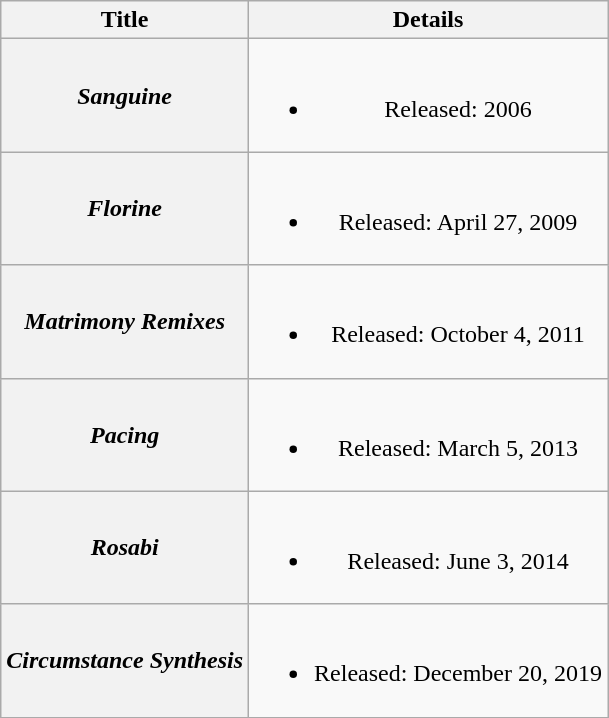<table class="wikitable plainrowheaders" style="text-align:center;">
<tr>
<th>Title</th>
<th>Details</th>
</tr>
<tr>
<th scope="row"><em>Sanguine</em></th>
<td><br><ul><li>Released: 2006</li></ul></td>
</tr>
<tr>
<th scope="row"><em>Florine</em></th>
<td><br><ul><li>Released: April 27, 2009</li></ul></td>
</tr>
<tr>
<th scope="row"><em>Matrimony Remixes</em></th>
<td><br><ul><li>Released: October 4, 2011</li></ul></td>
</tr>
<tr>
<th scope="row"><em>Pacing</em></th>
<td><br><ul><li>Released: March 5, 2013</li></ul></td>
</tr>
<tr>
<th scope="row"><em>Rosabi</em></th>
<td><br><ul><li>Released: June 3, 2014</li></ul></td>
</tr>
<tr>
<th scope="row"><em>Circumstance Synthesis</em></th>
<td><br><ul><li>Released: December 20, 2019</li></ul></td>
</tr>
</table>
